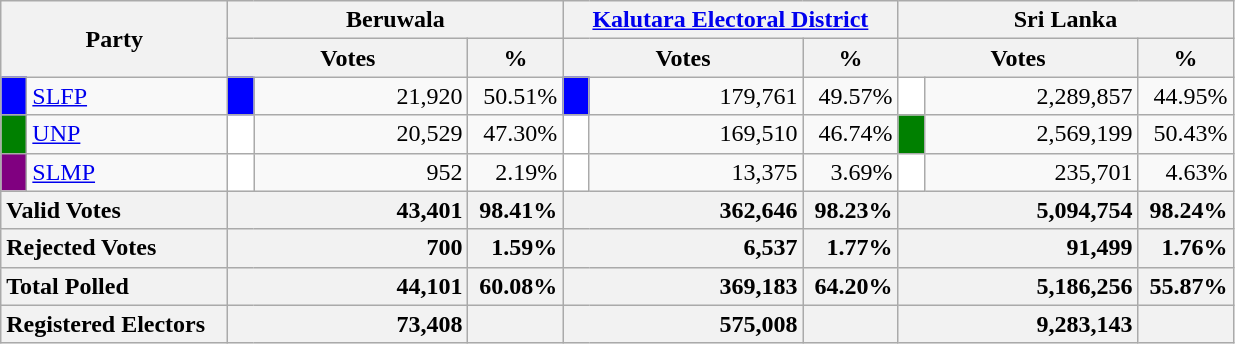<table class="wikitable">
<tr>
<th colspan="2" width="144px"rowspan="2">Party</th>
<th colspan="3" width="216px">Beruwala</th>
<th colspan="3" width="216px"><a href='#'>Kalutara Electoral District</a></th>
<th colspan="3" width="216px">Sri Lanka</th>
</tr>
<tr>
<th colspan="2" width="144px">Votes</th>
<th>%</th>
<th colspan="2" width="144px">Votes</th>
<th>%</th>
<th colspan="2" width="144px">Votes</th>
<th>%</th>
</tr>
<tr>
<td style="background-color:blue;" width="10px"></td>
<td style="text-align:left;"><a href='#'>SLFP</a></td>
<td style="background-color:blue;" width="10px"></td>
<td style="text-align:right;">21,920</td>
<td style="text-align:right;">50.51%</td>
<td style="background-color:blue;" width="10px"></td>
<td style="text-align:right;">179,761</td>
<td style="text-align:right;">49.57%</td>
<td style="background-color:white;" width="10px"></td>
<td style="text-align:right;">2,289,857</td>
<td style="text-align:right;">44.95%</td>
</tr>
<tr>
<td style="background-color:green;" width="10px"></td>
<td style="text-align:left;"><a href='#'>UNP</a></td>
<td style="background-color:white;" width="10px"></td>
<td style="text-align:right;">20,529</td>
<td style="text-align:right;">47.30%</td>
<td style="background-color:white;" width="10px"></td>
<td style="text-align:right;">169,510</td>
<td style="text-align:right;">46.74%</td>
<td style="background-color:green;" width="10px"></td>
<td style="text-align:right;">2,569,199</td>
<td style="text-align:right;">50.43%</td>
</tr>
<tr>
<td style="background-color:purple;" width="10px"></td>
<td style="text-align:left;"><a href='#'>SLMP</a></td>
<td style="background-color:white;" width="10px"></td>
<td style="text-align:right;">952</td>
<td style="text-align:right;">2.19%</td>
<td style="background-color:white;" width="10px"></td>
<td style="text-align:right;">13,375</td>
<td style="text-align:right;">3.69%</td>
<td style="background-color:white;" width="10px"></td>
<td style="text-align:right;">235,701</td>
<td style="text-align:right;">4.63%</td>
</tr>
<tr>
<th colspan="2" width="144px"style="text-align:left;">Valid Votes</th>
<th style="text-align:right;"colspan="2" width="144px">43,401</th>
<th style="text-align:right;">98.41%</th>
<th style="text-align:right;"colspan="2" width="144px">362,646</th>
<th style="text-align:right;">98.23%</th>
<th style="text-align:right;"colspan="2" width="144px">5,094,754</th>
<th style="text-align:right;">98.24%</th>
</tr>
<tr>
<th colspan="2" width="144px"style="text-align:left;">Rejected Votes</th>
<th style="text-align:right;"colspan="2" width="144px">700</th>
<th style="text-align:right;">1.59%</th>
<th style="text-align:right;"colspan="2" width="144px">6,537</th>
<th style="text-align:right;">1.77%</th>
<th style="text-align:right;"colspan="2" width="144px">91,499</th>
<th style="text-align:right;">1.76%</th>
</tr>
<tr>
<th colspan="2" width="144px"style="text-align:left;">Total Polled</th>
<th style="text-align:right;"colspan="2" width="144px">44,101</th>
<th style="text-align:right;">60.08%</th>
<th style="text-align:right;"colspan="2" width="144px">369,183</th>
<th style="text-align:right;">64.20%</th>
<th style="text-align:right;"colspan="2" width="144px">5,186,256</th>
<th style="text-align:right;">55.87%</th>
</tr>
<tr>
<th colspan="2" width="144px"style="text-align:left;">Registered Electors</th>
<th style="text-align:right;"colspan="2" width="144px">73,408</th>
<th></th>
<th style="text-align:right;"colspan="2" width="144px">575,008</th>
<th></th>
<th style="text-align:right;"colspan="2" width="144px">9,283,143</th>
<th></th>
</tr>
</table>
